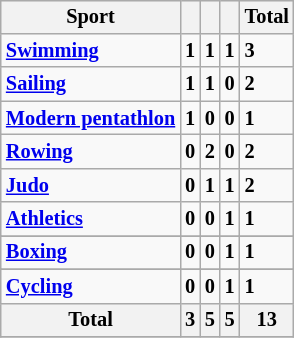<table class="wikitable" style="font-size:85%;style="text-align:center;" align="right">
<tr>
<th>Sport</th>
<th></th>
<th></th>
<th></th>
<th>Total</th>
</tr>
<tr style="font-weight:bold;">
<td><a href='#'>Swimming</a></td>
<td>1</td>
<td>1</td>
<td>1</td>
<td>3</td>
</tr>
<tr style="font-weight:bold;">
<td><a href='#'>Sailing</a></td>
<td>1</td>
<td>1</td>
<td>0</td>
<td>2</td>
</tr>
<tr style="font-weight:bold;">
<td><a href='#'>Modern pentathlon</a></td>
<td>1</td>
<td>0</td>
<td>0</td>
<td>1</td>
</tr>
<tr style="font-weight:bold;">
<td><a href='#'>Rowing</a></td>
<td>0</td>
<td>2</td>
<td>0</td>
<td>2</td>
</tr>
<tr style="font-weight:bold;">
<td><a href='#'>Judo</a></td>
<td>0</td>
<td>1</td>
<td>1</td>
<td>2</td>
</tr>
<tr style="font-weight:bold;">
<td><a href='#'>Athletics</a></td>
<td>0</td>
<td>0</td>
<td>1</td>
<td>1</td>
</tr>
<tr>
</tr>
<tr style="font-weight:bold;">
<td><a href='#'>Boxing</a></td>
<td>0</td>
<td>0</td>
<td>1</td>
<td>1</td>
</tr>
<tr>
</tr>
<tr style="font-weight:bold;">
<td><a href='#'>Cycling</a></td>
<td>0</td>
<td>0</td>
<td>1</td>
<td>1</td>
</tr>
<tr>
<th>Total</th>
<th>3</th>
<th>5</th>
<th>5</th>
<th>13</th>
</tr>
<tr>
</tr>
</table>
